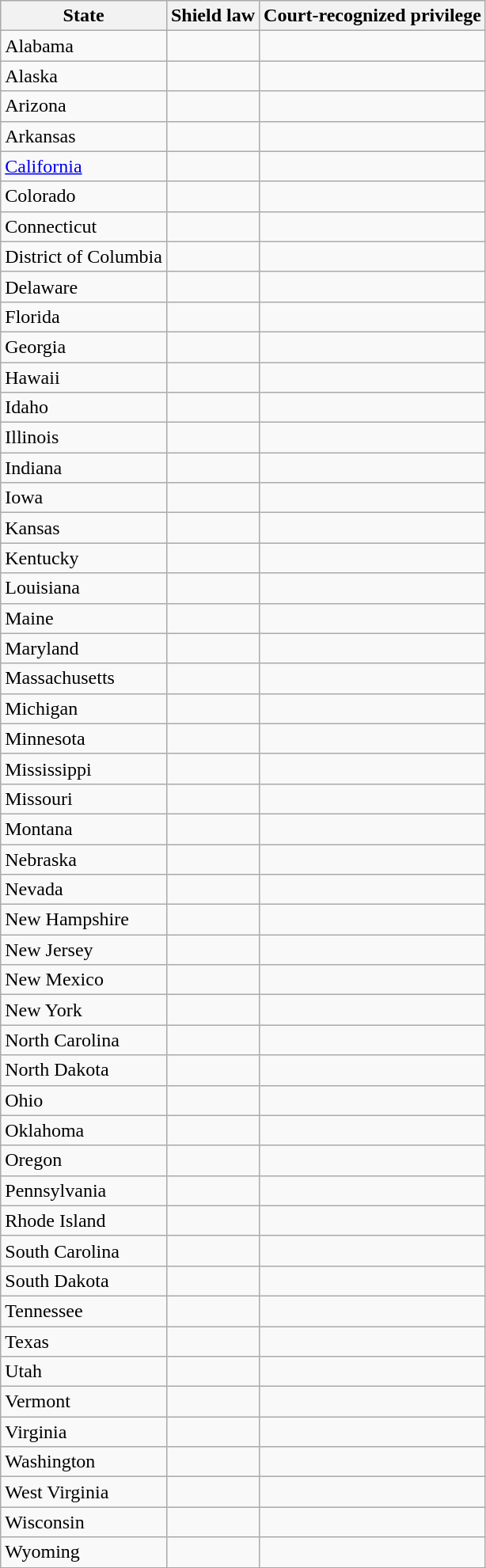<table class="wikitable sortable mw-collapsible mw-collapsed">
<tr>
<th>State</th>
<th>Shield law</th>
<th>Court-recognized privilege</th>
</tr>
<tr>
<td>Alabama</td>
<td></td>
<td></td>
</tr>
<tr>
<td>Alaska</td>
<td></td>
<td></td>
</tr>
<tr>
<td>Arizona</td>
<td></td>
<td></td>
</tr>
<tr>
<td>Arkansas</td>
<td></td>
<td></td>
</tr>
<tr>
<td><a href='#'>California</a></td>
<td></td>
<td></td>
</tr>
<tr>
<td>Colorado</td>
<td></td>
<td></td>
</tr>
<tr>
<td>Connecticut</td>
<td></td>
<td></td>
</tr>
<tr>
<td>District of Columbia</td>
<td></td>
<td></td>
</tr>
<tr>
<td>Delaware</td>
<td></td>
<td></td>
</tr>
<tr>
<td>Florida</td>
<td></td>
<td></td>
</tr>
<tr>
<td>Georgia</td>
<td></td>
<td></td>
</tr>
<tr>
<td>Hawaii</td>
<td></td>
<td></td>
</tr>
<tr>
<td>Idaho</td>
<td></td>
<td></td>
</tr>
<tr>
<td>Illinois</td>
<td></td>
<td></td>
</tr>
<tr>
<td>Indiana</td>
<td></td>
<td></td>
</tr>
<tr>
<td>Iowa</td>
<td></td>
<td></td>
</tr>
<tr>
<td>Kansas</td>
<td></td>
<td></td>
</tr>
<tr>
<td>Kentucky</td>
<td></td>
<td></td>
</tr>
<tr>
<td>Louisiana</td>
<td></td>
<td></td>
</tr>
<tr>
<td>Maine</td>
<td></td>
<td></td>
</tr>
<tr>
<td>Maryland</td>
<td></td>
<td></td>
</tr>
<tr>
<td>Massachusetts</td>
<td></td>
<td></td>
</tr>
<tr>
<td>Michigan</td>
<td></td>
<td></td>
</tr>
<tr>
<td>Minnesota</td>
<td></td>
<td></td>
</tr>
<tr>
<td>Mississippi</td>
<td></td>
<td></td>
</tr>
<tr>
<td>Missouri</td>
<td></td>
<td></td>
</tr>
<tr>
<td>Montana</td>
<td></td>
<td></td>
</tr>
<tr>
<td>Nebraska</td>
<td></td>
<td></td>
</tr>
<tr>
<td>Nevada</td>
<td></td>
<td></td>
</tr>
<tr>
<td>New Hampshire</td>
<td></td>
<td></td>
</tr>
<tr>
<td>New Jersey</td>
<td></td>
<td></td>
</tr>
<tr>
<td>New Mexico</td>
<td></td>
<td></td>
</tr>
<tr>
<td>New York</td>
<td></td>
<td></td>
</tr>
<tr>
<td>North Carolina</td>
<td></td>
<td></td>
</tr>
<tr>
<td>North Dakota</td>
<td></td>
<td></td>
</tr>
<tr>
<td>Ohio</td>
<td></td>
<td></td>
</tr>
<tr>
<td>Oklahoma</td>
<td></td>
<td></td>
</tr>
<tr>
<td>Oregon</td>
<td></td>
<td></td>
</tr>
<tr>
<td>Pennsylvania</td>
<td></td>
<td></td>
</tr>
<tr>
<td>Rhode Island</td>
<td></td>
<td></td>
</tr>
<tr>
<td>South Carolina</td>
<td></td>
<td></td>
</tr>
<tr>
<td>South Dakota</td>
<td></td>
<td></td>
</tr>
<tr>
<td>Tennessee</td>
<td></td>
<td></td>
</tr>
<tr>
<td>Texas</td>
<td></td>
<td></td>
</tr>
<tr>
<td>Utah</td>
<td></td>
<td></td>
</tr>
<tr>
<td>Vermont</td>
<td></td>
<td></td>
</tr>
<tr>
<td>Virginia</td>
<td></td>
<td></td>
</tr>
<tr>
<td>Washington</td>
<td></td>
<td></td>
</tr>
<tr>
<td>West Virginia</td>
<td></td>
<td></td>
</tr>
<tr>
<td>Wisconsin</td>
<td></td>
<td></td>
</tr>
<tr>
<td>Wyoming</td>
<td></td>
<td></td>
</tr>
<tr>
</tr>
</table>
